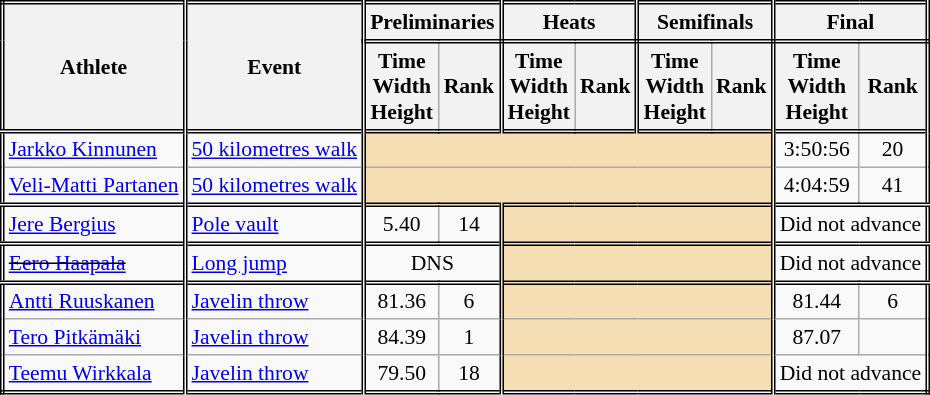<table class=wikitable style="font-size:90%; border: double;">
<tr>
<th rowspan="2" style="border-right:double">Athlete</th>
<th rowspan="2" style="border-right:double">Event</th>
<th colspan="2" style="border-right:double; border-bottom:double;">Preliminaries</th>
<th colspan="2" style="border-right:double; border-bottom:double;">Heats</th>
<th colspan="2" style="border-right:double; border-bottom:double;">Semifinals</th>
<th colspan="2" style="border-right:double; border-bottom:double;">Final</th>
</tr>
<tr>
<th>Time<br>Width<br>Height</th>
<th style="border-right:double">Rank</th>
<th>Time<br>Width<br>Height</th>
<th style="border-right:double">Rank</th>
<th>Time<br>Width<br>Height</th>
<th style="border-right:double">Rank</th>
<th>Time<br>Width<br>Height</th>
<th style="border-right:double">Rank</th>
</tr>
<tr style="border-top: double;">
<td style="border-right:double"><a href='#'>Jarkko Kinnunen</a></td>
<td style="border-right:double"><a href='#'>50 kilometres walk</a></td>
<td style="border-right:double" colspan= 6 bgcolor="wheat"></td>
<td align=center>3:50:56</td>
<td align=center>20</td>
</tr>
<tr>
<td style="border-right:double"><a href='#'>Veli-Matti Partanen</a></td>
<td style="border-right:double"><a href='#'>50 kilometres walk</a></td>
<td style="border-right:double" colspan= 6 bgcolor="wheat"></td>
<td align=center>4:04:59</td>
<td align=center>41</td>
</tr>
<tr style="border-top: double;">
<td style="border-right:double"><a href='#'>Jere Bergius</a></td>
<td style="border-right:double"><a href='#'>Pole vault</a></td>
<td align=center>5.40</td>
<td align=center style="border-right:double">14</td>
<td style="border-right:double" colspan= 4 bgcolor="wheat"></td>
<td colspan="2" align=center>Did not advance</td>
</tr>
<tr style="border-top: double;">
<td style="border-right:double"><s><a href='#'>Eero Haapala</a></s></td>
<td style="border-right:double"><a href='#'>Long jump</a></td>
<td colspan="2" align=center style="border-right:double">DNS</td>
<td style="border-right:double" colspan= 4 bgcolor="wheat"></td>
<td colspan="2" align=center>Did not advance</td>
</tr>
<tr style="border-top: double;">
<td style="border-right:double"><a href='#'>Antti Ruuskanen</a></td>
<td style="border-right:double"><a href='#'>Javelin throw</a></td>
<td align=center>81.36</td>
<td align=center style="border-right:double">6</td>
<td style="border-right:double" colspan= 4 bgcolor="wheat"></td>
<td align=center>81.44</td>
<td align=center>6</td>
</tr>
<tr>
<td style="border-right:double"><a href='#'>Tero Pitkämäki</a></td>
<td style="border-right:double"><a href='#'>Javelin throw</a></td>
<td align=center>84.39</td>
<td align=center style="border-right:double">1</td>
<td style="border-right:double" colspan= 4 bgcolor="wheat"></td>
<td align=center>87.07</td>
<td align=center></td>
</tr>
<tr>
<td style="border-right:double"><a href='#'>Teemu Wirkkala</a></td>
<td style="border-right:double"><a href='#'>Javelin throw</a></td>
<td align=center>79.50</td>
<td align=center style="border-right:double">18</td>
<td style="border-right:double" colspan= 4 bgcolor="wheat"></td>
<td colspan="2" align=center>Did not advance</td>
</tr>
</table>
